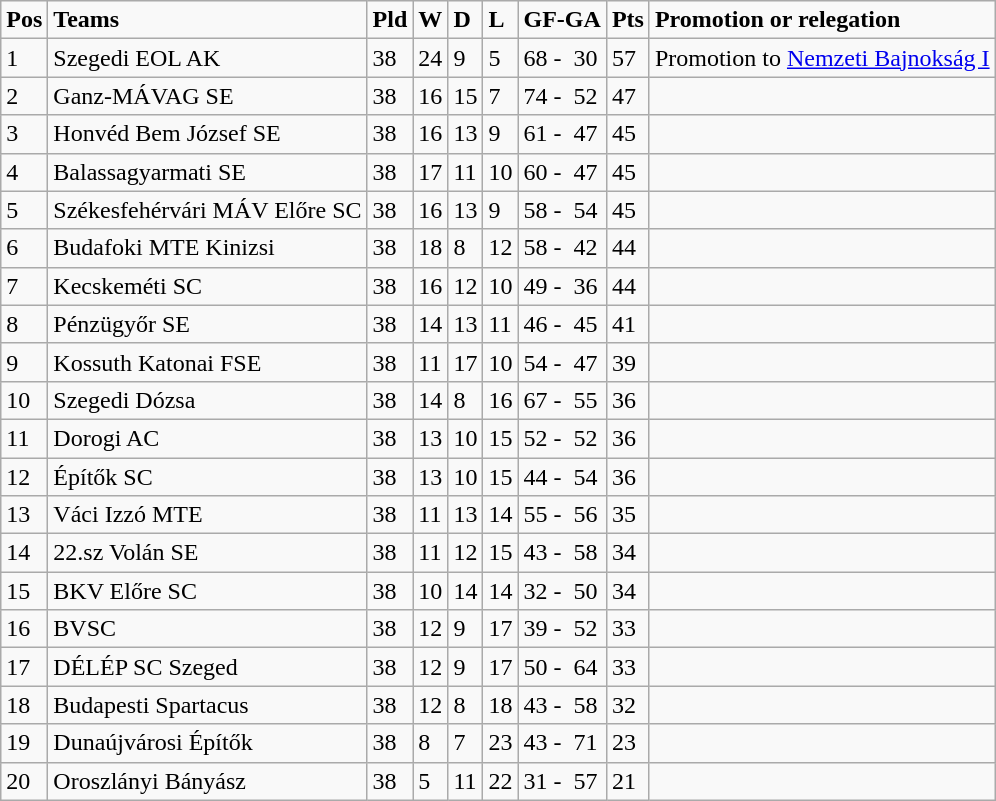<table class="wikitable">
<tr>
<td><strong>Pos</strong></td>
<td><strong>Teams</strong></td>
<td><strong>Pld</strong></td>
<td><strong>W</strong></td>
<td><strong>D</strong></td>
<td><strong>L</strong></td>
<td><strong>GF-GA</strong></td>
<td><strong>Pts</strong></td>
<td><strong>Promotion or relegation</strong></td>
</tr>
<tr>
<td>1</td>
<td>Szegedi EOL AK</td>
<td>38</td>
<td>24</td>
<td>9</td>
<td>5</td>
<td>68 -  30</td>
<td>57</td>
<td>Promotion to <a href='#'>Nemzeti Bajnokság I</a></td>
</tr>
<tr>
<td>2</td>
<td>Ganz-MÁVAG SE</td>
<td>38</td>
<td>16</td>
<td>15</td>
<td>7</td>
<td>74 -  52</td>
<td>47</td>
<td></td>
</tr>
<tr>
<td>3</td>
<td>Honvéd Bem József SE</td>
<td>38</td>
<td>16</td>
<td>13</td>
<td>9</td>
<td>61 -  47</td>
<td>45</td>
<td></td>
</tr>
<tr>
<td>4</td>
<td>Balassagyarmati SE</td>
<td>38</td>
<td>17</td>
<td>11</td>
<td>10</td>
<td>60 -  47</td>
<td>45</td>
<td></td>
</tr>
<tr>
<td>5</td>
<td>Székesfehérvári MÁV Előre SC</td>
<td>38</td>
<td>16</td>
<td>13</td>
<td>9</td>
<td>58 -  54</td>
<td>45</td>
<td></td>
</tr>
<tr>
<td>6</td>
<td>Budafoki MTE Kinizsi</td>
<td>38</td>
<td>18</td>
<td>8</td>
<td>12</td>
<td>58 -  42</td>
<td>44</td>
<td></td>
</tr>
<tr>
<td>7</td>
<td>Kecskeméti SC</td>
<td>38</td>
<td>16</td>
<td>12</td>
<td>10</td>
<td>49 -  36</td>
<td>44</td>
<td></td>
</tr>
<tr>
<td>8</td>
<td>Pénzügyőr SE</td>
<td>38</td>
<td>14</td>
<td>13</td>
<td>11</td>
<td>46 -  45</td>
<td>41</td>
<td></td>
</tr>
<tr>
<td>9</td>
<td>Kossuth Katonai FSE</td>
<td>38</td>
<td>11</td>
<td>17</td>
<td>10</td>
<td>54 -  47</td>
<td>39</td>
<td></td>
</tr>
<tr>
<td>10</td>
<td>Szegedi Dózsa</td>
<td>38</td>
<td>14</td>
<td>8</td>
<td>16</td>
<td>67 -  55</td>
<td>36</td>
<td></td>
</tr>
<tr>
<td>11</td>
<td>Dorogi AC</td>
<td>38</td>
<td>13</td>
<td>10</td>
<td>15</td>
<td>52 -  52</td>
<td>36</td>
<td></td>
</tr>
<tr>
<td>12</td>
<td>Építők SC</td>
<td>38</td>
<td>13</td>
<td>10</td>
<td>15</td>
<td>44 -  54</td>
<td>36</td>
<td></td>
</tr>
<tr>
<td>13</td>
<td>Váci Izzó MTE</td>
<td>38</td>
<td>11</td>
<td>13</td>
<td>14</td>
<td>55 -  56</td>
<td>35</td>
<td></td>
</tr>
<tr>
<td>14</td>
<td>22.sz Volán SE</td>
<td>38</td>
<td>11</td>
<td>12</td>
<td>15</td>
<td>43 -  58</td>
<td>34</td>
<td></td>
</tr>
<tr>
<td>15</td>
<td>BKV Előre SC</td>
<td>38</td>
<td>10</td>
<td>14</td>
<td>14</td>
<td>32 -  50</td>
<td>34</td>
<td></td>
</tr>
<tr>
<td>16</td>
<td>BVSC</td>
<td>38</td>
<td>12</td>
<td>9</td>
<td>17</td>
<td>39 -  52</td>
<td>33</td>
<td></td>
</tr>
<tr>
<td>17</td>
<td>DÉLÉP SC Szeged</td>
<td>38</td>
<td>12</td>
<td>9</td>
<td>17</td>
<td>50 -  64</td>
<td>33</td>
<td></td>
</tr>
<tr>
<td>18</td>
<td>Budapesti Spartacus</td>
<td>38</td>
<td>12</td>
<td>8</td>
<td>18</td>
<td>43 -  58</td>
<td>32</td>
<td></td>
</tr>
<tr>
<td>19</td>
<td>Dunaújvárosi Építők</td>
<td>38</td>
<td>8</td>
<td>7</td>
<td>23</td>
<td>43 -  71</td>
<td>23</td>
<td></td>
</tr>
<tr>
<td>20</td>
<td>Oroszlányi Bányász</td>
<td>38</td>
<td>5</td>
<td>11</td>
<td>22</td>
<td>31 -  57</td>
<td>21</td>
<td></td>
</tr>
</table>
